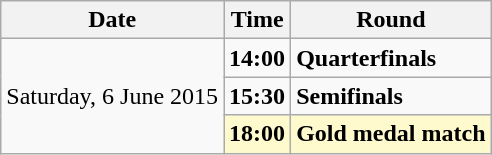<table class="wikitable">
<tr>
<th>Date</th>
<th>Time</th>
<th>Round</th>
</tr>
<tr>
<td rowspan="5">Saturday, 6 June 2015</td>
<td><strong>14:00</strong></td>
<td><strong>Quarterfinals</strong></td>
</tr>
<tr>
<td><strong>15:30</strong></td>
<td><strong>Semifinals</strong></td>
</tr>
<tr style="background:lemonchiffon;">
<td><strong>18:00</strong></td>
<td><strong>Gold medal match</strong></td>
</tr>
</table>
